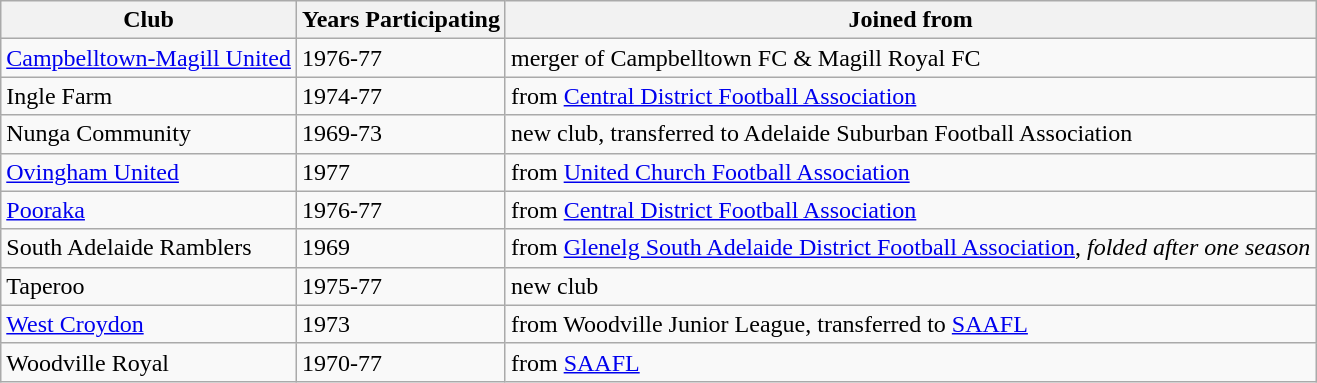<table class="wikitable">
<tr>
<th>Club</th>
<th>Years Participating</th>
<th>Joined from</th>
</tr>
<tr>
<td><a href='#'>Campbelltown-Magill United</a></td>
<td>1976-77 </td>
<td>merger of Campbelltown FC & Magill Royal FC</td>
</tr>
<tr>
<td>Ingle Farm</td>
<td>1974-77 </td>
<td>from <a href='#'>Central District Football Association</a></td>
</tr>
<tr>
<td>Nunga Community</td>
<td>1969-73</td>
<td>new club, transferred to Adelaide Suburban Football Association</td>
</tr>
<tr>
<td><a href='#'>Ovingham United</a></td>
<td>1977 </td>
<td>from <a href='#'>United Church Football Association</a></td>
</tr>
<tr>
<td><a href='#'>Pooraka</a></td>
<td>1976-77</td>
<td>from <a href='#'>Central District Football Association</a></td>
</tr>
<tr>
<td>South Adelaide Ramblers</td>
<td>1969 </td>
<td>from <a href='#'>Glenelg South Adelaide District Football Association</a>, <em>folded after one season</em> </td>
</tr>
<tr>
<td>Taperoo</td>
<td>1975-77 </td>
<td>new club</td>
</tr>
<tr>
<td><a href='#'>West Croydon</a></td>
<td>1973 </td>
<td>from Woodville Junior League, transferred to <a href='#'>SAAFL</a></td>
</tr>
<tr>
<td>Woodville Royal</td>
<td>1970-77</td>
<td>from <a href='#'>SAAFL</a></td>
</tr>
</table>
